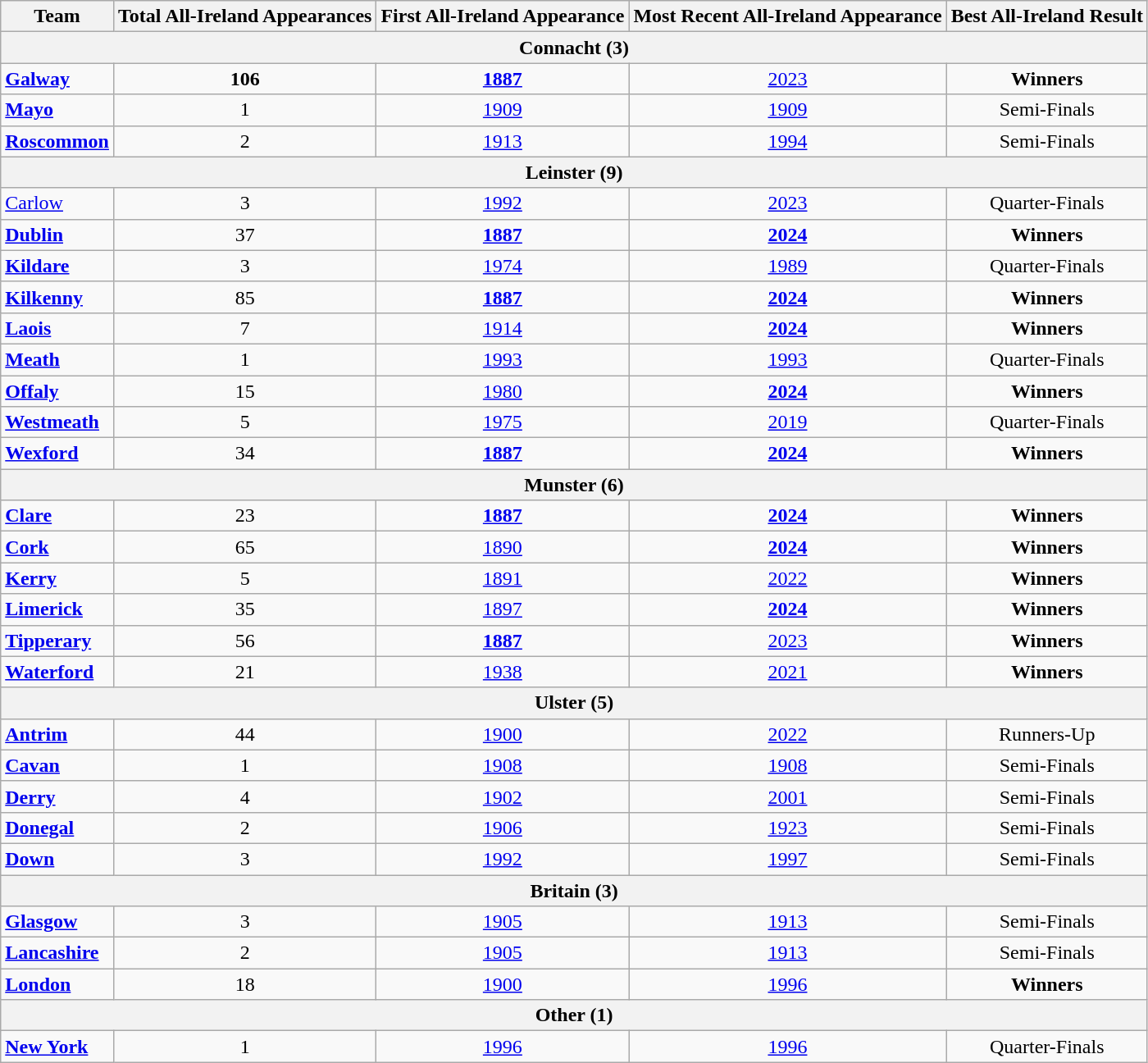<table class="wikitable sortable" style="text-align:center;">
<tr>
<th>Team</th>
<th>Total All-Ireland Appearances</th>
<th>First All-Ireland Appearance</th>
<th>Most Recent All-Ireland Appearance</th>
<th>Best All-Ireland Result</th>
</tr>
<tr>
<th colspan="5">Connacht (3)</th>
</tr>
<tr>
<td align="left"> <a href='#'><strong>Galway</strong></a></td>
<td><strong>106</strong></td>
<td><a href='#'><strong>1887</strong></a></td>
<td><a href='#'>2023</a></td>
<td><strong>Winners</strong></td>
</tr>
<tr>
<td align="left"> <a href='#'><strong>Mayo</strong></a></td>
<td>1</td>
<td><a href='#'>1909</a></td>
<td><a href='#'>1909</a></td>
<td>Semi-Finals</td>
</tr>
<tr>
<td align="left"> <a href='#'><strong>Roscommon</strong></a></td>
<td>2</td>
<td><a href='#'>1913</a></td>
<td><a href='#'>1994</a></td>
<td>Semi-Finals</td>
</tr>
<tr>
<th colspan="5">Leinster (9)</th>
</tr>
<tr>
<td align="left"> <a href='#'>Carlow</a></td>
<td>3</td>
<td><a href='#'>1992</a></td>
<td><a href='#'>2023</a></td>
<td>Quarter-Finals</td>
</tr>
<tr>
<td align="left"> <a href='#'><strong>Dublin</strong></a></td>
<td>37</td>
<td><a href='#'><strong>1887</strong></a></td>
<td><strong><a href='#'>2024</a></strong></td>
<td><strong>Winners</strong></td>
</tr>
<tr>
<td align="left"> <a href='#'><strong>Kildare</strong></a></td>
<td>3</td>
<td><a href='#'>1974</a></td>
<td><a href='#'>1989</a></td>
<td>Quarter-Finals</td>
</tr>
<tr>
<td align="left"> <a href='#'><strong>Kilkenny</strong></a></td>
<td>85</td>
<td><a href='#'><strong>1887</strong></a></td>
<td><strong><a href='#'>2024</a></strong></td>
<td><strong>Winners</strong></td>
</tr>
<tr>
<td align="left"> <a href='#'><strong>Laois</strong></a></td>
<td>7</td>
<td><a href='#'>1914</a></td>
<td><a href='#'><strong>2024</strong></a></td>
<td><strong>Winners</strong></td>
</tr>
<tr>
<td align="left"> <a href='#'><strong>Meath</strong></a></td>
<td>1</td>
<td><a href='#'>1993</a></td>
<td><a href='#'>1993</a></td>
<td>Quarter-Finals</td>
</tr>
<tr>
<td align="left"> <a href='#'><strong>Offaly</strong></a></td>
<td>15</td>
<td><a href='#'>1980</a></td>
<td><strong><a href='#'>2024</a></strong></td>
<td><strong>Winners</strong></td>
</tr>
<tr>
<td align="left"> <a href='#'><strong>Westmeath</strong></a></td>
<td>5</td>
<td><a href='#'>1975</a></td>
<td><a href='#'>2019</a></td>
<td>Quarter-Finals</td>
</tr>
<tr>
<td align="left"> <a href='#'><strong>Wexford</strong></a></td>
<td>34</td>
<td><a href='#'><strong>1887</strong></a></td>
<td><a href='#'><strong>2024</strong></a></td>
<td><strong>Winners</strong></td>
</tr>
<tr>
<th colspan="5">Munster (6)</th>
</tr>
<tr>
<td align="left"> <a href='#'><strong>Clare</strong></a></td>
<td>23</td>
<td><a href='#'><strong>1887</strong></a></td>
<td><strong><a href='#'>2024</a></strong></td>
<td><strong>Winners</strong></td>
</tr>
<tr>
<td align="left"> <a href='#'><strong>Cork</strong></a></td>
<td>65</td>
<td><a href='#'>1890</a></td>
<td><a href='#'><strong>2024</strong></a></td>
<td><strong>Winners</strong></td>
</tr>
<tr>
<td align="left"> <a href='#'><strong>Kerry</strong></a></td>
<td>5</td>
<td><a href='#'>1891</a></td>
<td><a href='#'>2022</a></td>
<td><strong>Winners</strong></td>
</tr>
<tr>
<td align="left"> <a href='#'><strong>Limerick</strong></a></td>
<td>35</td>
<td><a href='#'>1897</a></td>
<td><a href='#'><strong>2024</strong></a></td>
<td><strong>Winners</strong></td>
</tr>
<tr>
<td align="left"> <a href='#'><strong>Tipperary</strong></a></td>
<td>56</td>
<td><a href='#'><strong>1887</strong></a></td>
<td><a href='#'>2023</a></td>
<td><strong>Winners</strong></td>
</tr>
<tr>
<td align="left"> <a href='#'><strong>Waterford</strong></a></td>
<td>21</td>
<td><a href='#'>1938</a></td>
<td><a href='#'>2021</a></td>
<td><strong>Winners</strong></td>
</tr>
<tr>
<th colspan="5">Ulster (5)</th>
</tr>
<tr>
<td align="left"> <strong><a href='#'>Antrim</a></strong></td>
<td>44</td>
<td><a href='#'>1900</a></td>
<td><a href='#'>2022</a></td>
<td>Runners-Up</td>
</tr>
<tr>
<td align="left"> <a href='#'><strong>Cavan</strong></a></td>
<td>1</td>
<td><a href='#'>1908</a></td>
<td><a href='#'>1908</a></td>
<td>Semi-Finals</td>
</tr>
<tr>
<td align="left"> <a href='#'><strong>Derry</strong></a></td>
<td>4</td>
<td><a href='#'>1902</a></td>
<td><a href='#'>2001</a></td>
<td>Semi-Finals</td>
</tr>
<tr>
<td align="left"> <a href='#'><strong>Donegal</strong></a></td>
<td>2</td>
<td><a href='#'>1906</a></td>
<td><a href='#'>1923</a></td>
<td>Semi-Finals</td>
</tr>
<tr>
<td align="left"> <a href='#'><strong>Down</strong></a></td>
<td>3</td>
<td><a href='#'>1992</a></td>
<td><a href='#'>1997</a></td>
<td>Semi-Finals</td>
</tr>
<tr>
<th colspan="5">Britain (3)</th>
</tr>
<tr>
<td align="left"> <a href='#'><strong>Glasgow</strong></a></td>
<td>3</td>
<td><a href='#'>1905</a></td>
<td><a href='#'>1913</a></td>
<td>Semi-Finals</td>
</tr>
<tr>
<td align="left"> <a href='#'><strong>Lancashire</strong></a></td>
<td>2</td>
<td><a href='#'>1905</a></td>
<td><a href='#'>1913</a></td>
<td>Semi-Finals</td>
</tr>
<tr>
<td align="left"> <a href='#'><strong>London</strong></a></td>
<td>18</td>
<td><a href='#'>1900</a></td>
<td><a href='#'>1996</a></td>
<td><strong>Winners</strong></td>
</tr>
<tr>
<th colspan="5">Other (1)</th>
</tr>
<tr>
<td align="left"> <a href='#'><strong>New York</strong></a></td>
<td>1</td>
<td><a href='#'>1996</a></td>
<td><a href='#'>1996</a></td>
<td>Quarter-Finals</td>
</tr>
</table>
